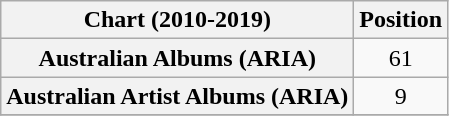<table class="wikitable plainrowheaders" style="text-align:center">
<tr>
<th scope="col">Chart (2010-2019)</th>
<th scope="col">Position</th>
</tr>
<tr>
<th scope="row">Australian Albums (ARIA)</th>
<td>61</td>
</tr>
<tr>
<th scope="row">Australian Artist Albums (ARIA)</th>
<td>9</td>
</tr>
<tr>
</tr>
</table>
